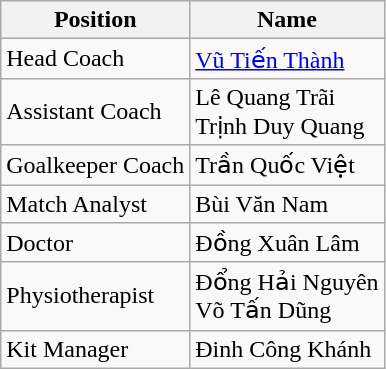<table class="wikitable">
<tr>
<th>Position</th>
<th>Name</th>
</tr>
<tr>
<td>Head Coach</td>
<td> <a href='#'>Vũ Tiến Thành</a></td>
</tr>
<tr>
<td>Assistant Coach</td>
<td> Lê Quang Trãi<br> Trịnh Duy Quang</td>
</tr>
<tr>
<td>Goalkeeper Coach</td>
<td> Trần Quốc Việt</td>
</tr>
<tr>
<td>Match Analyst</td>
<td> Bùi Văn Nam</td>
</tr>
<tr>
<td>Doctor</td>
<td> Đồng Xuân Lâm</td>
</tr>
<tr>
<td>Physiotherapist</td>
<td> Đổng Hải Nguyên<br> Võ Tấn Dũng</td>
</tr>
<tr>
<td>Kit Manager</td>
<td> Đinh Công Khánh</td>
</tr>
</table>
